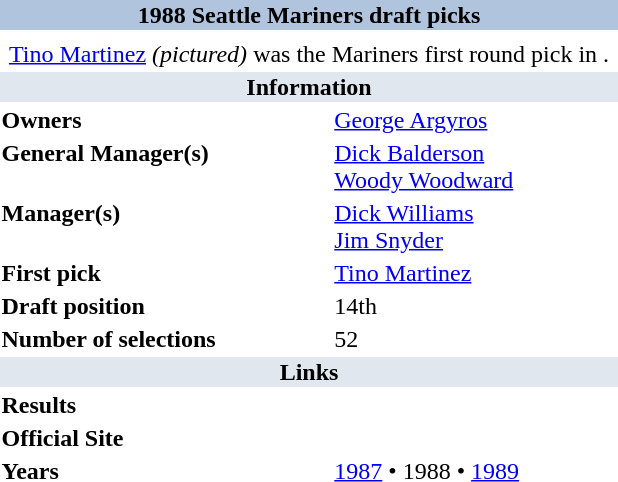<table class="toccolours" style="float: right; clear: right; margin: 0 0 1em 1em; width: 26em;">
<tr style="text-align:center;">
<th colspan="2" style="text-align: center; background-color: LightSteelBlue;">1988 Seattle Mariners draft picks</th>
</tr>
<tr>
<td colspan="2" style="text-align: center"></td>
</tr>
<tr>
<td colspan="2" style="text-align: center"><a href='#'>Tino Martinez</a> <em>(pictured)</em> was the Mariners first round pick in .</td>
</tr>
<tr>
<th style="background: #E0E7EF;" colspan="2">Information</th>
</tr>
<tr>
<td><strong>Owners</strong></td>
<td><a href='#'>George Argyros</a></td>
</tr>
<tr>
<td style="vertical-align: top;"><strong>General Manager(s)</strong></td>
<td><a href='#'>Dick Balderson</a><br><a href='#'>Woody Woodward</a></td>
</tr>
<tr>
<td style="vertical-align: top;"><strong>Manager(s)</strong></td>
<td><a href='#'>Dick Williams</a><br><a href='#'>Jim Snyder</a></td>
</tr>
<tr>
<td style="vertical-align: top;"><strong>First pick</strong></td>
<td><a href='#'>Tino Martinez</a></td>
</tr>
<tr>
<td style="vertical-align: top;"><strong>Draft position</strong></td>
<td>14th</td>
</tr>
<tr>
<td style="vertical-align: middle;"><strong>Number of selections</strong></td>
<td>52</td>
</tr>
<tr>
<th style="background: #E0E7EF;" colspan="2">Links</th>
</tr>
<tr>
<td style="vertical-align: top;"><strong>Results</strong></td>
<td></td>
</tr>
<tr>
<td style="vertical-align: top;"><strong>Official Site</strong></td>
<td></td>
</tr>
<tr>
<td style="vertical-align: top;"><strong>Years</strong></td>
<td><a href='#'>1987</a> • 1988 • <a href='#'>1989</a></td>
</tr>
</table>
